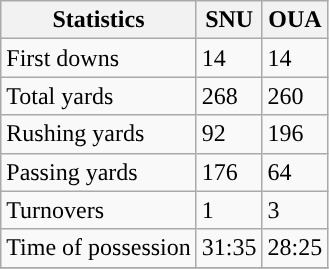<table class="wikitable" style="float: left;">
<tr>
<th>Statistics</th>
<th>SNU</th>
<th>OUA</th>
</tr>
<tr>
<td>First downs</td>
<td>14</td>
<td>14</td>
</tr>
<tr>
<td>Total yards</td>
<td>268</td>
<td>260</td>
</tr>
<tr>
<td>Rushing yards</td>
<td>92</td>
<td>196</td>
</tr>
<tr>
<td>Passing yards</td>
<td>176</td>
<td>64</td>
</tr>
<tr>
<td>Turnovers</td>
<td>1</td>
<td>3</td>
</tr>
<tr>
<td>Time of possession</td>
<td>31:35</td>
<td>28:25</td>
</tr>
<tr>
</tr>
</table>
